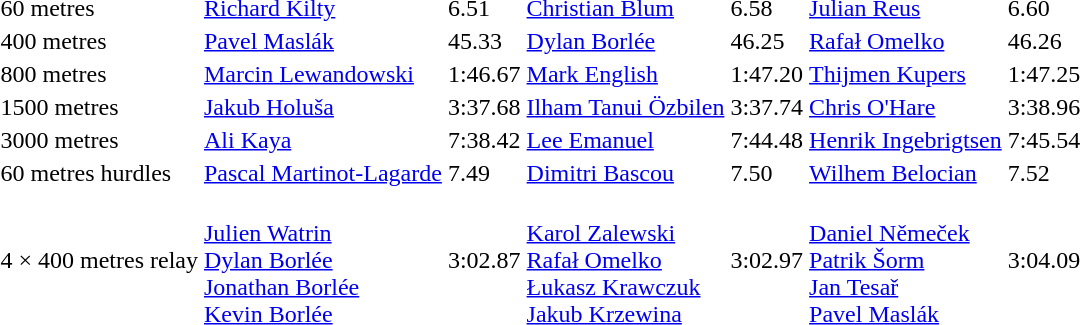<table>
<tr>
<td>60 metres <br></td>
<td><a href='#'>Richard Kilty</a><br></td>
<td>6.51 </td>
<td><a href='#'>Christian Blum</a><br></td>
<td>6.58</td>
<td><a href='#'>Julian Reus</a><br></td>
<td>6.60</td>
</tr>
<tr>
<td>400 metres <br></td>
<td><a href='#'>Pavel Maslák</a><br></td>
<td>45.33 </td>
<td><a href='#'>Dylan Borlée</a><br></td>
<td>46.25</td>
<td><a href='#'>Rafał Omelko</a><br></td>
<td>46.26</td>
</tr>
<tr>
<td>800 metres <br></td>
<td><a href='#'>Marcin Lewandowski</a><br></td>
<td>1:46.67</td>
<td><a href='#'>Mark English</a><br></td>
<td>1:47.20</td>
<td><a href='#'>Thijmen Kupers</a><br></td>
<td>1:47.25</td>
</tr>
<tr>
<td>1500 metres <br></td>
<td><a href='#'>Jakub Holuša</a><br></td>
<td>3:37.68 </td>
<td><a href='#'>Ilham Tanui Özbilen</a><br></td>
<td>3:37.74</td>
<td><a href='#'>Chris O'Hare</a><br></td>
<td>3:38.96</td>
</tr>
<tr>
<td>3000 metres <br></td>
<td><a href='#'>Ali Kaya</a><br></td>
<td>7:38.42</td>
<td><a href='#'>Lee Emanuel</a><br></td>
<td>7:44.48</td>
<td><a href='#'>Henrik Ingebrigtsen</a><br></td>
<td>7:45.54 </td>
</tr>
<tr>
<td>60 metres hurdles <br></td>
<td><a href='#'>Pascal Martinot-Lagarde</a><br></td>
<td>7.49</td>
<td><a href='#'>Dimitri Bascou</a><br></td>
<td>7.50</td>
<td><a href='#'>Wilhem Belocian</a><br></td>
<td>7.52</td>
</tr>
<tr>
<td>4 × 400 metres relay<br></td>
<td><br><a href='#'>Julien Watrin</a><br><a href='#'>Dylan Borlée</a><br><a href='#'>Jonathan Borlée</a><br><a href='#'>Kevin Borlée</a></td>
<td>3:02.87 </td>
<td><br><a href='#'>Karol Zalewski</a><br><a href='#'>Rafał Omelko</a><br><a href='#'>Łukasz Krawczuk</a><br><a href='#'>Jakub Krzewina</a></td>
<td>3:02.97 </td>
<td><br><a href='#'>Daniel Němeček</a><br><a href='#'>Patrik Šorm</a><br><a href='#'>Jan Tesař</a><br><a href='#'>Pavel Maslák</a></td>
<td>3:04.09 </td>
</tr>
</table>
